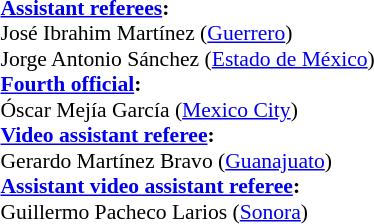<table width=100% style="font-size:90%">
<tr>
<td><br><strong><a href='#'>Assistant referees</a>:</strong>
<br>José Ibrahim Martínez (<a href='#'>Guerrero</a>)
<br>Jorge Antonio Sánchez (<a href='#'>Estado de México</a>)
<br><strong><a href='#'>Fourth official</a>:</strong>
<br>Óscar Mejía García (<a href='#'>Mexico City</a>)
<br><strong><a href='#'>Video assistant referee</a>:</strong>
<br>Gerardo Martínez Bravo (<a href='#'>Guanajuato</a>)
<br><strong><a href='#'>Assistant video assistant referee</a>:</strong>
<br>Guillermo Pacheco Larios (<a href='#'>Sonora</a>)</td>
</tr>
</table>
